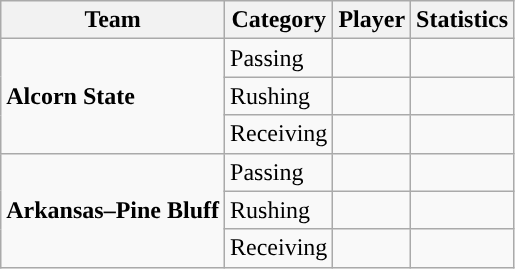<table class="wikitable" style="float: left;">
<tr>
<th>Team</th>
<th>Category</th>
<th>Player</th>
<th>Statistics</th>
</tr>
<tr>
<td rowspan=3><strong>Alcorn State</strong></td>
<td>Passing</td>
<td> </td>
<td> </td>
</tr>
<tr>
<td>Rushing</td>
<td> </td>
<td> </td>
</tr>
<tr>
<td>Receiving</td>
<td> </td>
<td> </td>
</tr>
<tr>
<td rowspan=3><strong>Arkansas–Pine Bluff</strong></td>
<td>Passing</td>
<td> </td>
<td> </td>
</tr>
<tr>
<td>Rushing</td>
<td> </td>
<td> </td>
</tr>
<tr>
<td>Receiving</td>
<td> </td>
<td> </td>
</tr>
</table>
